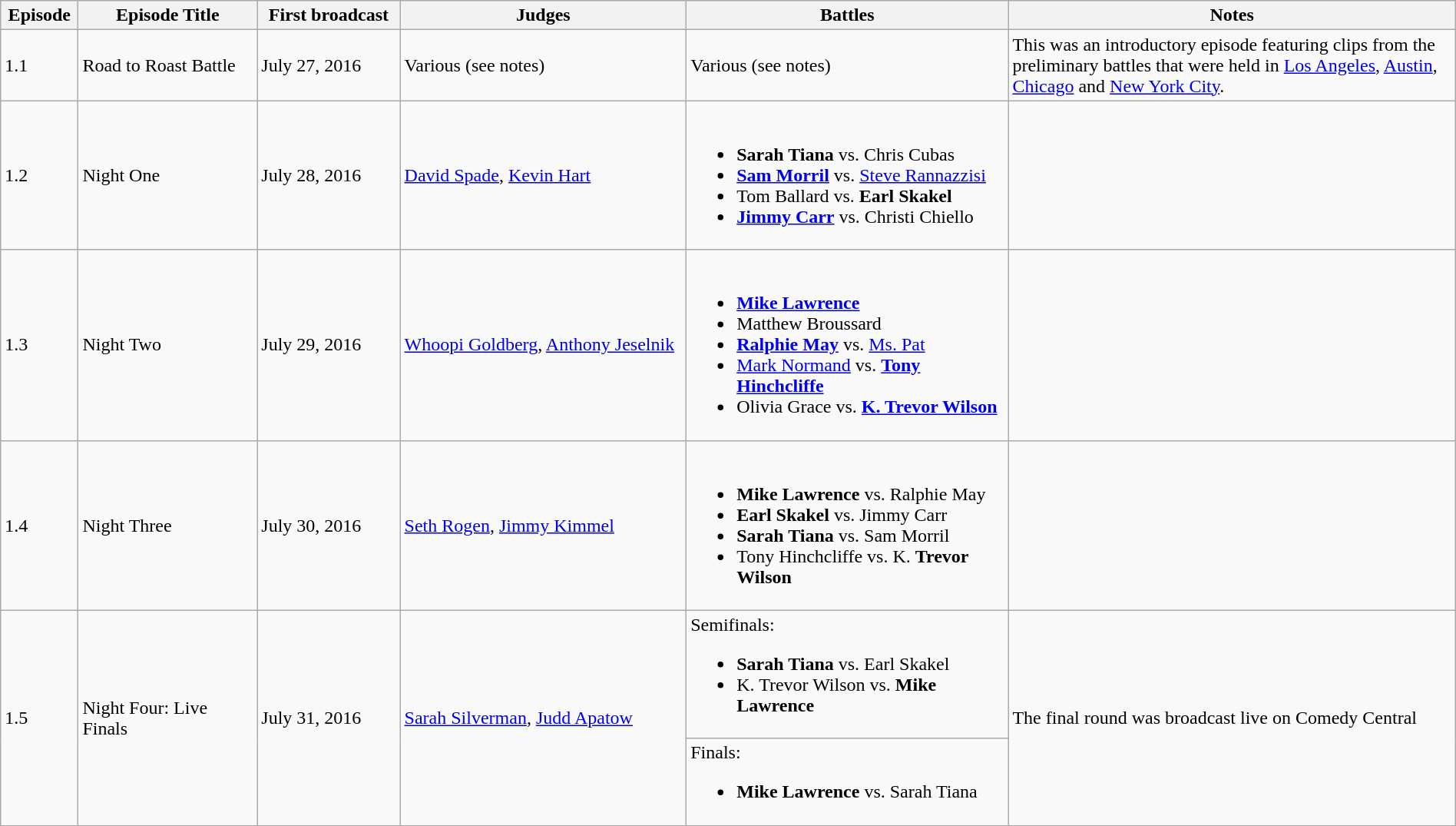<table class="wikitable" style="width:100%;">
<tr>
<th style="width:2%;">Episode</th>
<th style="width:10%;">Episode Title</th>
<th style="width:8%;">First broadcast</th>
<th style="width:16%;">Judges</th>
<th style="width:18%;">Battles</th>
<th style="width:25%;">Notes</th>
</tr>
<tr>
<td>1.1</td>
<td>Road to Roast Battle</td>
<td>July 27, 2016</td>
<td>Various (see notes)</td>
<td>Various (see notes)</td>
<td>This was an introductory episode featuring clips from the preliminary battles that were held in <a href='#'>Los Angeles</a>, <a href='#'>Austin</a>, <a href='#'>Chicago</a> and <a href='#'>New York City</a>.</td>
</tr>
<tr>
<td>1.2</td>
<td>Night One</td>
<td>July 28, 2016</td>
<td><a href='#'>David Spade</a>, <a href='#'>Kevin Hart</a></td>
<td><br><ul><li><strong>Sarah Tiana</strong> vs. Chris Cubas</li><li><strong><a href='#'>Sam Morril</a></strong> vs. <a href='#'>Steve Rannazzisi</a></li><li>Tom Ballard vs. <strong>Earl Skakel</strong></li><li><strong><a href='#'>Jimmy Carr</a></strong> vs. Christi Chiello</li></ul></td>
<td></td>
</tr>
<tr>
<td>1.3</td>
<td>Night Two</td>
<td>July 29, 2016</td>
<td><a href='#'>Whoopi Goldberg</a>, <a href='#'>Anthony Jeselnik</a></td>
<td><br><ul><li><strong><a href='#'>Mike Lawrence</a></strong></li><li>Matthew Broussard</li><li><strong><a href='#'>Ralphie May</a></strong> vs. <a href='#'>Ms. Pat</a></li><li><a href='#'>Mark Normand</a> vs. <strong><a href='#'>Tony Hinchcliffe</a></strong></li><li>Olivia Grace vs. <strong><a href='#'>K. Trevor Wilson</a></strong></li></ul></td>
<td></td>
</tr>
<tr>
<td>1.4</td>
<td>Night Three</td>
<td>July 30, 2016</td>
<td><a href='#'>Seth Rogen</a>, <a href='#'>Jimmy Kimmel</a></td>
<td><br><ul><li><strong>Mike Lawrence</strong> vs. Ralphie May</li><li><strong>Earl Skakel</strong> vs. Jimmy Carr</li><li><strong>Sarah Tiana</strong> vs. Sam Morril</li><li>Tony Hinchcliffe vs. K. <strong>Trevor Wilson</strong></li></ul></td>
<td></td>
</tr>
<tr>
<td rowspan="2">1.5</td>
<td rowspan="2">Night Four: Live Finals</td>
<td rowspan="2">July 31, 2016</td>
<td rowspan="2"><a href='#'>Sarah Silverman</a>, <a href='#'>Judd Apatow</a></td>
<td>Semifinals:<br><ul><li><strong>Sarah Tiana</strong> vs. Earl Skakel</li><li>K. Trevor Wilson vs. <strong>Mike Lawrence</strong></li></ul></td>
<td rowspan="2">The final round was broadcast live on Comedy Central</td>
</tr>
<tr>
<td>Finals:<br><ul><li><strong>Mike Lawrence</strong> vs. Sarah Tiana</li></ul></td>
</tr>
<tr>
</tr>
</table>
